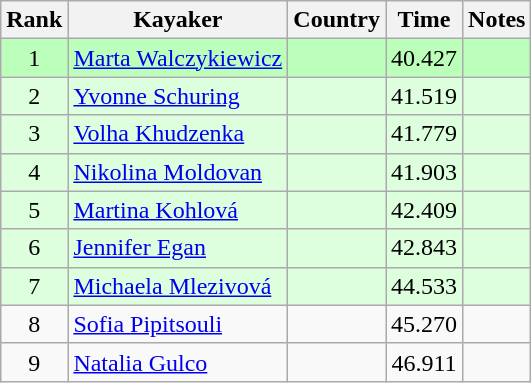<table class="wikitable" style="text-align:center">
<tr>
<th>Rank</th>
<th>Kayaker</th>
<th>Country</th>
<th>Time</th>
<th>Notes</th>
</tr>
<tr bgcolor=bbffbb>
<td>1</td>
<td align="left"><a href='#'>Marta Walczykiewicz</a></td>
<td align="left"></td>
<td>40.427</td>
<td></td>
</tr>
<tr bgcolor=ddffdd>
<td>2</td>
<td align="left"><a href='#'>Yvonne Schuring</a></td>
<td align="left"></td>
<td>41.519</td>
<td></td>
</tr>
<tr bgcolor=ddffdd>
<td>3</td>
<td align="left"><a href='#'>Volha Khudzenka</a></td>
<td align="left"></td>
<td>41.779</td>
<td></td>
</tr>
<tr bgcolor=ddffdd>
<td>4</td>
<td align="left"><a href='#'>Nikolina Moldovan</a></td>
<td align="left"></td>
<td>41.903</td>
<td></td>
</tr>
<tr bgcolor=ddffdd>
<td>5</td>
<td align="left"><a href='#'>Martina Kohlová</a></td>
<td align="left"></td>
<td>42.409</td>
<td></td>
</tr>
<tr bgcolor=ddffdd>
<td>6</td>
<td align="left"><a href='#'>Jennifer Egan</a></td>
<td align="left"></td>
<td>42.843</td>
<td></td>
</tr>
<tr bgcolor=ddffdd>
<td>7</td>
<td align="left"><a href='#'>Michaela Mlezivová</a></td>
<td align="left"></td>
<td>44.533</td>
<td></td>
</tr>
<tr>
<td>8</td>
<td align="left"><a href='#'>Sofia Pipitsouli</a></td>
<td align="left"></td>
<td>45.270</td>
<td></td>
</tr>
<tr>
<td>9</td>
<td align="left"><a href='#'>Natalia Gulco</a></td>
<td align="left"></td>
<td>46.911</td>
<td></td>
</tr>
</table>
